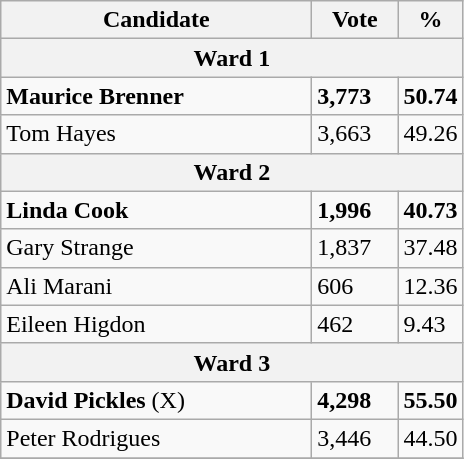<table class="wikitable">
<tr>
<th bgcolor="#DDDDFF" width="200px">Candidate</th>
<th bgcolor="#DDDDFF" width="50px">Vote</th>
<th bgcolor="#DDDDFF" width="30px">%</th>
</tr>
<tr>
<th colspan="3">Ward 1</th>
</tr>
<tr>
<td><strong>Maurice Brenner</strong></td>
<td><strong>3,773</strong></td>
<td><strong>50.74</strong></td>
</tr>
<tr>
<td>Tom Hayes</td>
<td>3,663</td>
<td>49.26</td>
</tr>
<tr>
<th colspan="3">Ward 2</th>
</tr>
<tr>
<td><strong>Linda Cook</strong></td>
<td><strong>1,996</strong></td>
<td><strong>40.73</strong></td>
</tr>
<tr>
<td>Gary Strange</td>
<td>1,837</td>
<td>37.48</td>
</tr>
<tr>
<td>Ali Marani</td>
<td>606</td>
<td>12.36</td>
</tr>
<tr>
<td>Eileen Higdon</td>
<td>462</td>
<td>9.43</td>
</tr>
<tr>
<th colspan="3">Ward 3</th>
</tr>
<tr>
<td><strong>David Pickles</strong> (X)</td>
<td><strong>4,298</strong></td>
<td><strong>55.50</strong></td>
</tr>
<tr>
<td>Peter Rodrigues</td>
<td>3,446</td>
<td>44.50</td>
</tr>
<tr>
</tr>
</table>
